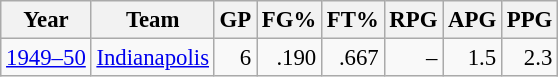<table class="wikitable sortable" style="font-size:95%; text-align:right;">
<tr>
<th>Year</th>
<th>Team</th>
<th>GP</th>
<th>FG%</th>
<th>FT%</th>
<th>RPG</th>
<th>APG</th>
<th>PPG</th>
</tr>
<tr>
<td style="text-align:left;"><a href='#'>1949–50</a></td>
<td style="text-align:left;"><a href='#'>Indianapolis</a></td>
<td>6</td>
<td>.190</td>
<td>.667</td>
<td>–</td>
<td>1.5</td>
<td>2.3</td>
</tr>
</table>
